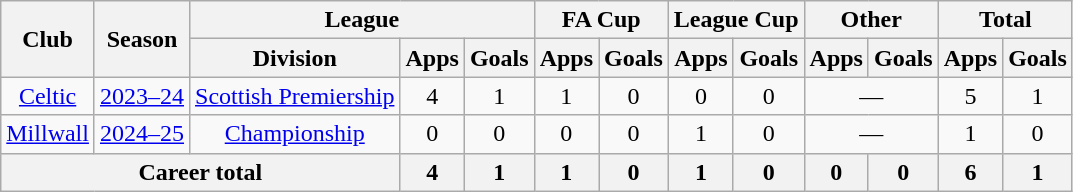<table class="wikitable" style="text-align: center;">
<tr>
<th rowspan="2">Club</th>
<th rowspan="2">Season</th>
<th colspan="3">League</th>
<th colspan="2">FA Cup</th>
<th colspan="2">League Cup</th>
<th colspan="2">Other</th>
<th colspan="2">Total</th>
</tr>
<tr>
<th>Division</th>
<th>Apps</th>
<th>Goals</th>
<th>Apps</th>
<th>Goals</th>
<th>Apps</th>
<th>Goals</th>
<th>Apps</th>
<th>Goals</th>
<th>Apps</th>
<th>Goals</th>
</tr>
<tr>
<td><a href='#'>Celtic</a></td>
<td><a href='#'>2023–24</a></td>
<td><a href='#'>Scottish Premiership</a></td>
<td>4</td>
<td>1</td>
<td>1</td>
<td>0</td>
<td>0</td>
<td>0</td>
<td colspan=2>—</td>
<td>5</td>
<td>1</td>
</tr>
<tr>
<td><a href='#'>Millwall</a></td>
<td><a href='#'>2024–25</a></td>
<td><a href='#'>Championship</a></td>
<td>0</td>
<td>0</td>
<td>0</td>
<td>0</td>
<td>1</td>
<td>0</td>
<td colspan=2>—</td>
<td>1</td>
<td>0</td>
</tr>
<tr>
<th colspan="3">Career total</th>
<th>4</th>
<th>1</th>
<th>1</th>
<th>0</th>
<th>1</th>
<th>0</th>
<th>0</th>
<th>0</th>
<th>6</th>
<th>1</th>
</tr>
</table>
